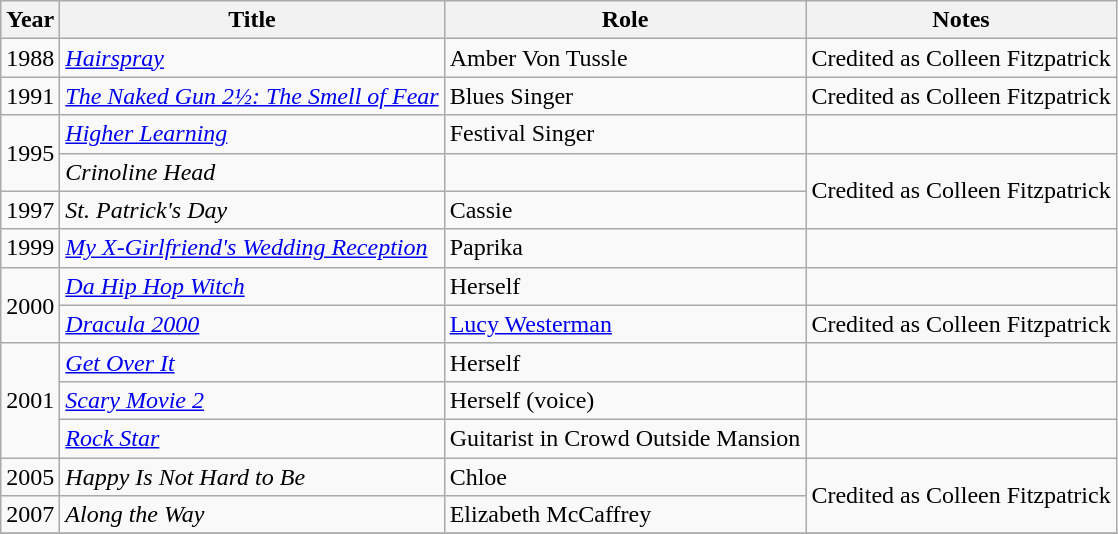<table class="wikitable sortable">
<tr>
<th>Year</th>
<th>Title</th>
<th>Role</th>
<th>Notes</th>
</tr>
<tr>
<td>1988</td>
<td><em><a href='#'>Hairspray</a></em></td>
<td>Amber Von Tussle</td>
<td>Credited as Colleen Fitzpatrick</td>
</tr>
<tr>
<td>1991</td>
<td><em><a href='#'>The Naked Gun 2½: The Smell of Fear</a></em></td>
<td>Blues Singer</td>
<td>Credited as Colleen Fitzpatrick</td>
</tr>
<tr>
<td rowspan="2">1995</td>
<td><em><a href='#'>Higher Learning</a></em></td>
<td>Festival Singer</td>
<td></td>
</tr>
<tr>
<td><em>Crinoline Head</em></td>
<td></td>
<td rowspan="2">Credited as Colleen Fitzpatrick</td>
</tr>
<tr>
<td>1997</td>
<td><em>St. Patrick's Day</em></td>
<td>Cassie</td>
</tr>
<tr>
<td>1999</td>
<td><em><a href='#'>My X-Girlfriend's Wedding Reception</a></em></td>
<td>Paprika</td>
<td></td>
</tr>
<tr>
<td rowspan="2">2000</td>
<td><em><a href='#'>Da Hip Hop Witch</a></em></td>
<td>Herself</td>
<td></td>
</tr>
<tr>
<td><em><a href='#'>Dracula 2000</a></em></td>
<td><a href='#'>Lucy Westerman</a></td>
<td>Credited as Colleen Fitzpatrick</td>
</tr>
<tr>
<td rowspan="3">2001</td>
<td><em><a href='#'>Get Over It</a></em></td>
<td>Herself</td>
<td></td>
</tr>
<tr>
<td><em><a href='#'>Scary Movie 2</a></em></td>
<td>Herself (voice)</td>
<td></td>
</tr>
<tr>
<td><em><a href='#'>Rock Star</a></em></td>
<td>Guitarist in Crowd Outside Mansion</td>
<td></td>
</tr>
<tr>
<td>2005</td>
<td><em>Happy Is Not Hard to Be</em></td>
<td>Chloe</td>
<td rowspan="2">Credited as Colleen Fitzpatrick</td>
</tr>
<tr>
<td>2007</td>
<td><em>Along the Way</em></td>
<td>Elizabeth McCaffrey</td>
</tr>
<tr>
</tr>
</table>
